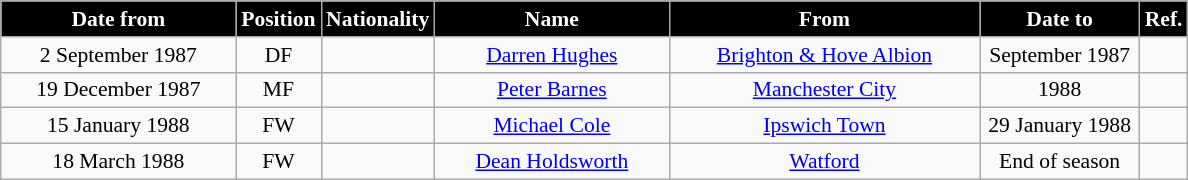<table class="wikitable" style="text-align:center; font-size:90%; ">
<tr>
<th style="background:#000000; color:white; width:150px;">Date from</th>
<th style="background:#000000; color:white; width:50px;">Position</th>
<th style="background:#000000; color:white; width:50px;">Nationality</th>
<th style="background:#000000; color:white; width:150px;">Name</th>
<th style="background:#000000; color:white; width:200px;">From</th>
<th style="background:#000000; color:white; width:100px;">Date to</th>
<th style="background:#000000; color:white; width:25px;">Ref.</th>
</tr>
<tr>
<td>2 September 1987</td>
<td>DF</td>
<td></td>
<td><a href='#'>Darren Hughes</a></td>
<td><a href='#'>Brighton & Hove Albion</a></td>
<td>September 1987</td>
<td></td>
</tr>
<tr>
<td>19 December 1987</td>
<td>MF</td>
<td></td>
<td><a href='#'>Peter Barnes</a></td>
<td><a href='#'>Manchester City</a></td>
<td>1988</td>
<td></td>
</tr>
<tr>
<td>15 January 1988</td>
<td>FW</td>
<td></td>
<td><a href='#'>Michael Cole</a></td>
<td><a href='#'>Ipswich Town</a></td>
<td>29 January 1988</td>
<td></td>
</tr>
<tr>
<td>18 March 1988</td>
<td>FW</td>
<td></td>
<td><a href='#'>Dean Holdsworth</a></td>
<td><a href='#'>Watford</a></td>
<td>End of season</td>
<td></td>
</tr>
</table>
